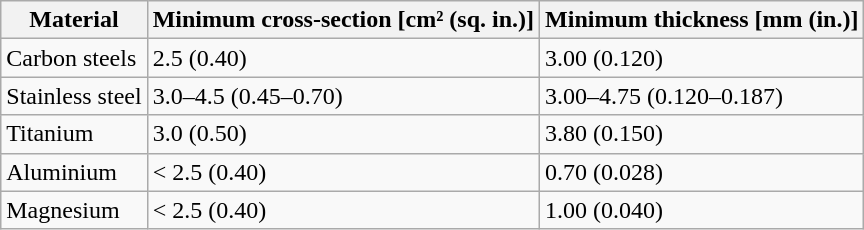<table class="wikitable">
<tr>
<th>Material</th>
<th>Minimum cross-section [cm² (sq. in.)]</th>
<th>Minimum thickness [mm (in.)]</th>
</tr>
<tr>
<td>Carbon steels</td>
<td>2.5 (0.40)</td>
<td>3.00 (0.120)</td>
</tr>
<tr>
<td>Stainless steel</td>
<td>3.0–4.5 (0.45–0.70)</td>
<td>3.00–4.75 (0.120–0.187)</td>
</tr>
<tr>
<td>Titanium</td>
<td>3.0 (0.50)</td>
<td>3.80 (0.150)</td>
</tr>
<tr>
<td>Aluminium</td>
<td>< 2.5 (0.40)</td>
<td>0.70 (0.028)</td>
</tr>
<tr>
<td>Magnesium</td>
<td>< 2.5 (0.40)</td>
<td>1.00 (0.040)</td>
</tr>
</table>
